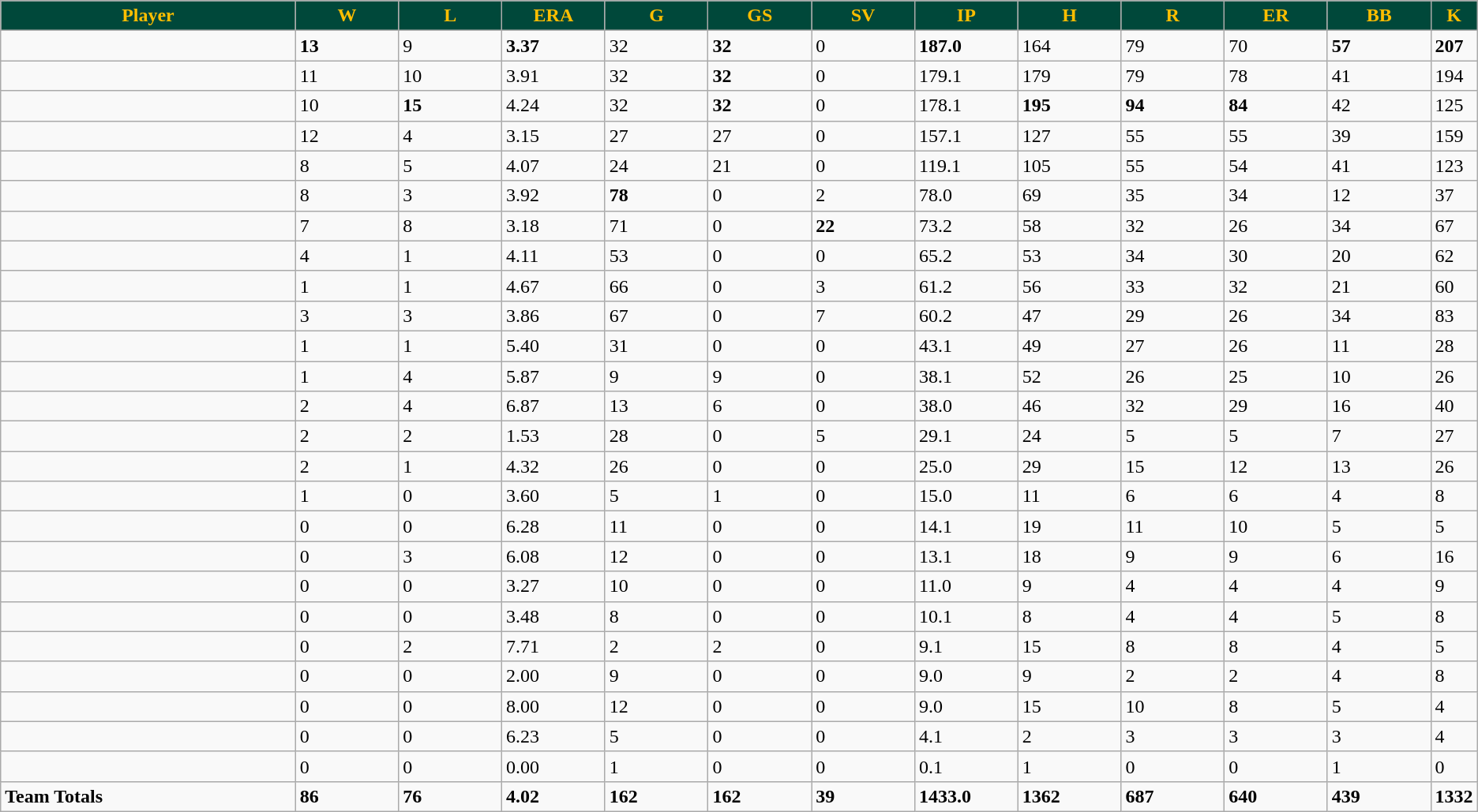<table class="wikitable sortable">
<tr>
<th style="background:#00483A; color:#FFBE00; width:20%;">Player</th>
<th style="background:#00483A; color:#FFBE00; width:7%;">W</th>
<th style="background:#00483A; color:#FFBE00; width:7%;">L</th>
<th style="background:#00483A; color:#FFBE00; width:7%;">ERA</th>
<th style="background:#00483A; color:#FFBE00; width:7%;">G</th>
<th style="background:#00483A; color:#FFBE00; width:7%;">GS</th>
<th style="background:#00483A; color:#FFBE00; width:7%;">SV</th>
<th style="background:#00483A; color:#FFBE00; width:7%;">IP</th>
<th style="background:#00483A; color:#FFBE00; width:7%;">H</th>
<th style="background:#00483A; color:#FFBE00; width:7%;">R</th>
<th style="background:#00483A; color:#FFBE00; width:7%;">ER</th>
<th style="background:#00483A; color:#FFBE00; width:7%;">BB</th>
<th style="background:#00483A; color:#FFBE00; width:7%;">K</th>
</tr>
<tr>
<td></td>
<td><strong>13</strong></td>
<td>9</td>
<td><strong>3.37</strong></td>
<td>32</td>
<td><strong>32</strong></td>
<td>0</td>
<td><strong>187.0</strong></td>
<td>164</td>
<td>79</td>
<td>70</td>
<td><strong>57</strong></td>
<td><strong>207</strong></td>
</tr>
<tr>
<td></td>
<td>11</td>
<td>10</td>
<td>3.91</td>
<td>32</td>
<td><strong>32</strong></td>
<td>0</td>
<td>179.1</td>
<td>179</td>
<td>79</td>
<td>78</td>
<td>41</td>
<td>194</td>
</tr>
<tr>
<td></td>
<td>10</td>
<td><strong>15</strong></td>
<td>4.24</td>
<td>32</td>
<td><strong>32</strong></td>
<td>0</td>
<td>178.1</td>
<td><strong>195</strong></td>
<td><strong>94</strong></td>
<td><strong>84</strong></td>
<td>42</td>
<td>125</td>
</tr>
<tr>
<td></td>
<td>12</td>
<td>4</td>
<td>3.15</td>
<td>27</td>
<td>27</td>
<td>0</td>
<td>157.1</td>
<td>127</td>
<td>55</td>
<td>55</td>
<td>39</td>
<td>159</td>
</tr>
<tr>
<td></td>
<td>8</td>
<td>5</td>
<td>4.07</td>
<td>24</td>
<td>21</td>
<td>0</td>
<td>119.1</td>
<td>105</td>
<td>55</td>
<td>54</td>
<td>41</td>
<td>123</td>
</tr>
<tr>
<td></td>
<td>8</td>
<td>3</td>
<td>3.92</td>
<td><strong>78</strong></td>
<td>0</td>
<td>2</td>
<td>78.0</td>
<td>69</td>
<td>35</td>
<td>34</td>
<td>12</td>
<td>37</td>
</tr>
<tr>
<td></td>
<td>7</td>
<td>8</td>
<td>3.18</td>
<td>71</td>
<td>0</td>
<td><strong>22</strong></td>
<td>73.2</td>
<td>58</td>
<td>32</td>
<td>26</td>
<td>34</td>
<td>67</td>
</tr>
<tr>
<td></td>
<td>4</td>
<td>1</td>
<td>4.11</td>
<td>53</td>
<td>0</td>
<td>0</td>
<td>65.2</td>
<td>53</td>
<td>34</td>
<td>30</td>
<td>20</td>
<td>62</td>
</tr>
<tr>
<td></td>
<td>1</td>
<td>1</td>
<td>4.67</td>
<td>66</td>
<td>0</td>
<td>3</td>
<td>61.2</td>
<td>56</td>
<td>33</td>
<td>32</td>
<td>21</td>
<td>60</td>
</tr>
<tr>
<td></td>
<td>3</td>
<td>3</td>
<td>3.86</td>
<td>67</td>
<td>0</td>
<td>7</td>
<td>60.2</td>
<td>47</td>
<td>29</td>
<td>26</td>
<td>34</td>
<td>83</td>
</tr>
<tr>
<td></td>
<td>1</td>
<td>1</td>
<td>5.40</td>
<td>31</td>
<td>0</td>
<td>0</td>
<td>43.1</td>
<td>49</td>
<td>27</td>
<td>26</td>
<td>11</td>
<td>28</td>
</tr>
<tr>
<td></td>
<td>1</td>
<td>4</td>
<td>5.87</td>
<td>9</td>
<td>9</td>
<td>0</td>
<td>38.1</td>
<td>52</td>
<td>26</td>
<td>25</td>
<td>10</td>
<td>26</td>
</tr>
<tr>
<td></td>
<td>2</td>
<td>4</td>
<td>6.87</td>
<td>13</td>
<td>6</td>
<td>0</td>
<td>38.0</td>
<td>46</td>
<td>32</td>
<td>29</td>
<td>16</td>
<td>40</td>
</tr>
<tr>
<td></td>
<td>2</td>
<td>2</td>
<td>1.53</td>
<td>28</td>
<td>0</td>
<td>5</td>
<td>29.1</td>
<td>24</td>
<td>5</td>
<td>5</td>
<td>7</td>
<td>27</td>
</tr>
<tr>
<td></td>
<td>2</td>
<td>1</td>
<td>4.32</td>
<td>26</td>
<td>0</td>
<td>0</td>
<td>25.0</td>
<td>29</td>
<td>15</td>
<td>12</td>
<td>13</td>
<td>26</td>
</tr>
<tr>
<td></td>
<td>1</td>
<td>0</td>
<td>3.60</td>
<td>5</td>
<td>1</td>
<td>0</td>
<td>15.0</td>
<td>11</td>
<td>6</td>
<td>6</td>
<td>4</td>
<td>8</td>
</tr>
<tr>
<td></td>
<td>0</td>
<td>0</td>
<td>6.28</td>
<td>11</td>
<td>0</td>
<td>0</td>
<td>14.1</td>
<td>19</td>
<td>11</td>
<td>10</td>
<td>5</td>
<td>5</td>
</tr>
<tr>
<td></td>
<td>0</td>
<td>3</td>
<td>6.08</td>
<td>12</td>
<td>0</td>
<td>0</td>
<td>13.1</td>
<td>18</td>
<td>9</td>
<td>9</td>
<td>6</td>
<td>16</td>
</tr>
<tr>
<td></td>
<td>0</td>
<td>0</td>
<td>3.27</td>
<td>10</td>
<td>0</td>
<td>0</td>
<td>11.0</td>
<td>9</td>
<td>4</td>
<td>4</td>
<td>4</td>
<td>9</td>
</tr>
<tr>
<td></td>
<td>0</td>
<td>0</td>
<td>3.48</td>
<td>8</td>
<td>0</td>
<td>0</td>
<td>10.1</td>
<td>8</td>
<td>4</td>
<td>4</td>
<td>5</td>
<td>8</td>
</tr>
<tr>
<td></td>
<td>0</td>
<td>2</td>
<td>7.71</td>
<td>2</td>
<td>2</td>
<td>0</td>
<td>9.1</td>
<td>15</td>
<td>8</td>
<td>8</td>
<td>4</td>
<td>5</td>
</tr>
<tr>
<td></td>
<td>0</td>
<td>0</td>
<td>2.00</td>
<td>9</td>
<td>0</td>
<td>0</td>
<td>9.0</td>
<td>9</td>
<td>2</td>
<td>2</td>
<td>4</td>
<td>8</td>
</tr>
<tr>
<td></td>
<td>0</td>
<td>0</td>
<td>8.00</td>
<td>12</td>
<td>0</td>
<td>0</td>
<td>9.0</td>
<td>15</td>
<td>10</td>
<td>8</td>
<td>5</td>
<td>4</td>
</tr>
<tr>
<td></td>
<td>0</td>
<td>0</td>
<td>6.23</td>
<td>5</td>
<td>0</td>
<td>0</td>
<td>4.1</td>
<td>2</td>
<td>3</td>
<td>3</td>
<td>3</td>
<td>4</td>
</tr>
<tr>
<td></td>
<td>0</td>
<td>0</td>
<td>0.00</td>
<td>1</td>
<td>0</td>
<td>0</td>
<td>0.1</td>
<td>1</td>
<td>0</td>
<td>0</td>
<td>1</td>
<td>0</td>
</tr>
<tr>
<td><strong>Team Totals</strong></td>
<td><strong>86</strong></td>
<td><strong>76</strong></td>
<td><strong>4.02</strong></td>
<td><strong>162</strong></td>
<td><strong>162</strong></td>
<td><strong>39</strong></td>
<td><strong>1433.0</strong></td>
<td><strong>1362</strong></td>
<td><strong>687</strong></td>
<td><strong>640</strong></td>
<td><strong>439</strong></td>
<td><strong>1332</strong></td>
</tr>
</table>
